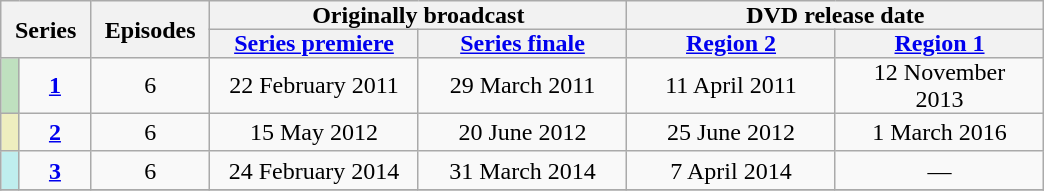<table class="wikitable plainrowheaders" style="text-align: center;">
<tr>
<th scope="col" style="padding: 0 9px;" colspan="2" rowspan="2">Series</th>
<th scope="col" style="padding: 0 9px;" rowspan="2">Episodes</th>
<th scope="col" style="padding: 0 9px;" colspan="2">Originally broadcast</th>
<th scope="col" style="padding: 0 9px;" colspan="4">DVD release date</th>
</tr>
<tr>
<th scope="col" style="padding: 0 9px; width:120px;"><a href='#'>Series premiere</a></th>
<th scope="col" style="padding: 0 9px; width:120px;"><a href='#'>Series finale</a></th>
<th scope="col" style="padding: 0 9px; width:120px;"><a href='#'>Region 2</a></th>
<th scope="col" style="padding: 0 9px; width:120px;"><a href='#'>Region 1</a></th>
</tr>
<tr>
<td width="5" height="10" bgcolor="#bfe0bf" scope="row"></td>
<td><strong><a href='#'>1</a></strong></td>
<td>6</td>
<td style="padding: 0 8px;">22 February 2011</td>
<td style="padding: 0 8px;">29 March 2011</td>
<td style="padding: 0 8px;">11 April 2011</td>
<td style="padding: 0 8px;">12 November 2013</td>
</tr>
<tr>
<td height="10" bgcolor="#eeeebf" scope="row"></td>
<td><strong><a href='#'>2</a></strong></td>
<td>6</td>
<td style="padding: 0 8px;">15 May 2012</td>
<td style="padding: 0 8px;">20 June 2012</td>
<td style="padding: 0 8px;">25 June 2012</td>
<td style="padding: 0 8px;">1 March 2016</td>
</tr>
<tr>
<td height="10" bgcolor="#bfeeee" scope="row"></td>
<td><strong><a href='#'>3</a></strong></td>
<td>6</td>
<td style="padding: 0 8px;">24 February 2014</td>
<td style="padding: 0 8px;">31 March 2014</td>
<td style="padding: 0 8px;">7 April 2014</td>
<td style="padding: 0 8px;">—</td>
</tr>
<tr>
</tr>
</table>
